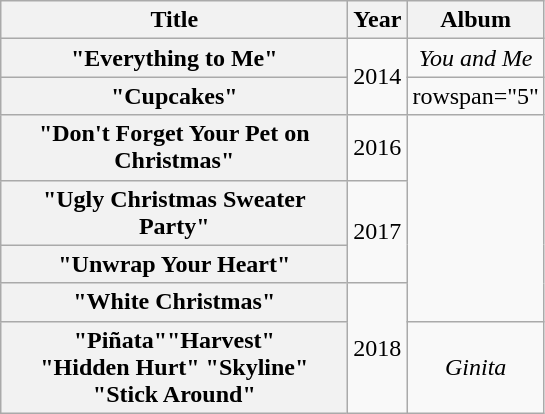<table class="wikitable plainrowheaders" style="text-align:center;">
<tr>
<th scope="col" style="width:14em;">Title<br></th>
<th scope="col">Year</th>
<th scope="col">Album</th>
</tr>
<tr>
<th scope="row">"Everything to Me"</th>
<td rowspan="2">2014</td>
<td><em>You and Me</em></td>
</tr>
<tr>
<th scope="row">"Cupcakes"</th>
<td>rowspan="5" </td>
</tr>
<tr>
<th scope="row">"Don't Forget Your Pet on Christmas"</th>
<td>2016</td>
</tr>
<tr>
<th scope="row">"Ugly Christmas Sweater Party"</th>
<td rowspan="2">2017</td>
</tr>
<tr>
<th scope="row">"Unwrap Your Heart"</th>
</tr>
<tr>
<th scope="row">"White Christmas"</th>
<td rowspan="3">2018</td>
</tr>
<tr>
<th><strong>"Piñata"</strong>"Harvest"<br>"Hidden Hurt"
"Skyline"
"Stick Around"</th>
<td><em>Ginita</em></td>
</tr>
</table>
